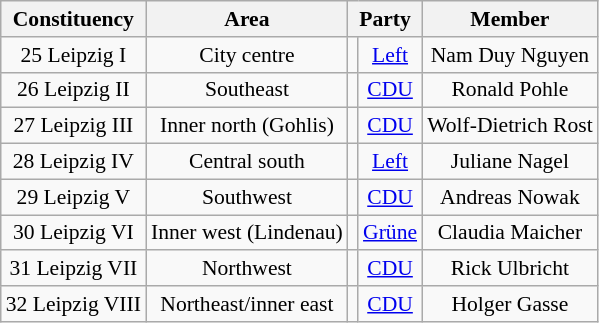<table class="wikitable" style="text-align:center; font-size:90%">
<tr>
<th>Constituency</th>
<th>Area</th>
<th colspan=2>Party</th>
<th>Member</th>
</tr>
<tr>
<td>25 Leipzig I</td>
<td>City centre</td>
<td bgcolor=></td>
<td><a href='#'>Left</a></td>
<td>Nam Duy Nguyen</td>
</tr>
<tr>
<td>26 Leipzig II</td>
<td>Southeast</td>
<td bgcolor=></td>
<td><a href='#'>CDU</a></td>
<td>Ronald Pohle</td>
</tr>
<tr>
<td>27 Leipzig III</td>
<td>Inner north (Gohlis)</td>
<td bgcolor=></td>
<td><a href='#'>CDU</a></td>
<td>Wolf-Dietrich Rost</td>
</tr>
<tr>
<td>28 Leipzig IV</td>
<td>Central south</td>
<td bgcolor=></td>
<td><a href='#'>Left</a></td>
<td>Juliane Nagel</td>
</tr>
<tr>
<td>29 Leipzig V</td>
<td>Southwest</td>
<td bgcolor=></td>
<td><a href='#'>CDU</a></td>
<td>Andreas Nowak</td>
</tr>
<tr>
<td>30 Leipzig VI</td>
<td>Inner west (Lindenau)</td>
<td bgcolor=></td>
<td><a href='#'>Grüne</a></td>
<td>Claudia Maicher</td>
</tr>
<tr>
<td>31 Leipzig VII</td>
<td>Northwest</td>
<td bgcolor=></td>
<td><a href='#'>CDU</a></td>
<td>Rick Ulbricht</td>
</tr>
<tr>
<td>32 Leipzig VIII</td>
<td>Northeast/inner east</td>
<td bgcolor=></td>
<td><a href='#'>CDU</a></td>
<td>Holger Gasse</td>
</tr>
</table>
